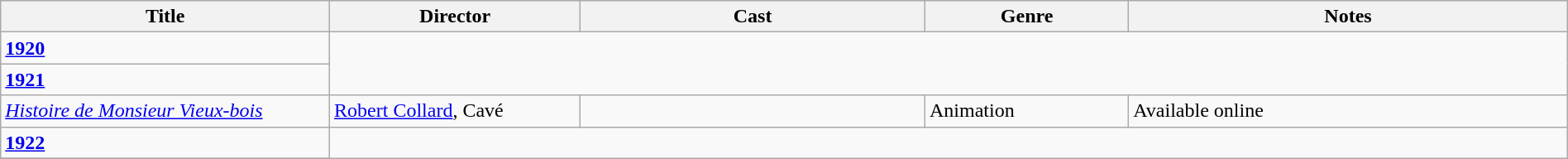<table class="wikitable" style="width:100%;">
<tr>
<th style="width:21%;">Title</th>
<th style="width:16%;">Director</th>
<th style="width:22%;">Cast</th>
<th style="width:13%;">Genre</th>
<th style="width:28%;">Notes</th>
</tr>
<tr>
<td><strong><a href='#'>1920</a></strong></td>
</tr>
<tr>
<td><strong><a href='#'>1921</a></strong></td>
</tr>
<tr>
<td><em><a href='#'>Histoire de Monsieur Vieux-bois</a></em></td>
<td><a href='#'>Robert Collard</a>, Cavé</td>
<td></td>
<td>Animation</td>
<td>Available online</td>
</tr>
<tr>
<td><strong><a href='#'>1922</a></strong></td>
</tr>
<tr>
</tr>
</table>
